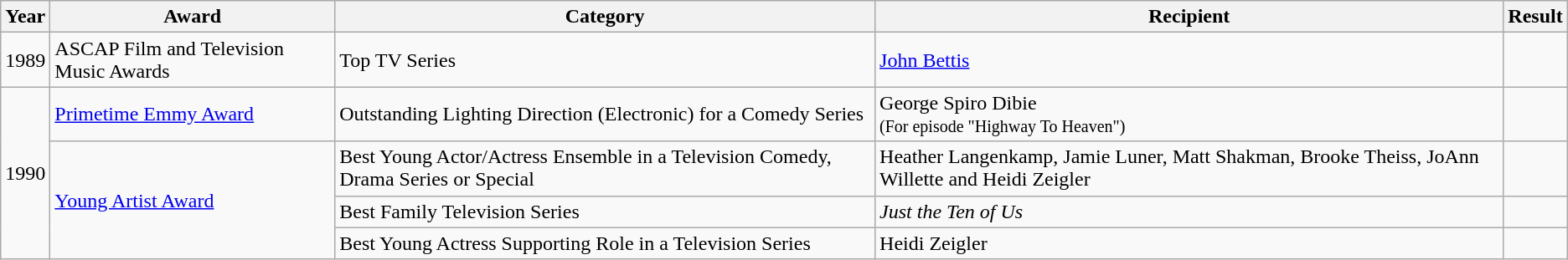<table class="wikitable">
<tr>
<th>Year</th>
<th>Award</th>
<th>Category</th>
<th>Recipient</th>
<th>Result</th>
</tr>
<tr>
<td>1989</td>
<td>ASCAP Film and Television Music Awards</td>
<td>Top TV Series</td>
<td><a href='#'>John Bettis</a></td>
<td></td>
</tr>
<tr>
<td rowspan=4>1990</td>
<td><a href='#'>Primetime Emmy Award</a></td>
<td>Outstanding Lighting Direction (Electronic) for a Comedy Series</td>
<td>George Spiro Dibie<br><small>(For episode "Highway To Heaven")</small></td>
<td></td>
</tr>
<tr>
<td rowspan=3><a href='#'>Young Artist Award</a></td>
<td>Best Young Actor/Actress Ensemble in a Television Comedy, Drama Series or Special</td>
<td>Heather Langenkamp, Jamie Luner, Matt Shakman, Brooke Theiss, JoAnn Willette and Heidi Zeigler</td>
<td></td>
</tr>
<tr>
<td>Best Family Television Series</td>
<td><em>Just the Ten of Us</em></td>
<td></td>
</tr>
<tr>
<td>Best Young Actress Supporting Role in a Television Series</td>
<td>Heidi Zeigler</td>
<td></td>
</tr>
</table>
